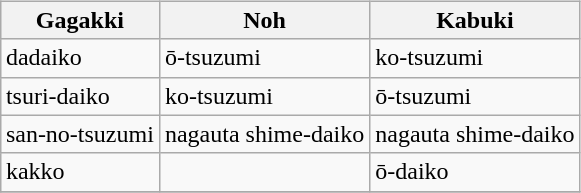<table class="wikitable" style="float:right; margin:0.80em;">
<tr>
<th scope="col">Gagakki</th>
<th scope="col">Noh</th>
<th scope="col">Kabuki</th>
</tr>
<tr valign="top">
<td>dadaiko</td>
<td>ō-tsuzumi</td>
<td>ko-tsuzumi</td>
</tr>
<tr>
<td>tsuri-daiko</td>
<td>ko-tsuzumi</td>
<td>ō-tsuzumi</td>
</tr>
<tr>
<td>san-no-tsuzumi</td>
<td>nagauta shime-daiko</td>
<td>nagauta shime-daiko</td>
</tr>
<tr>
<td>kakko</td>
<td></td>
<td>ō-daiko</td>
</tr>
<tr>
</tr>
</table>
